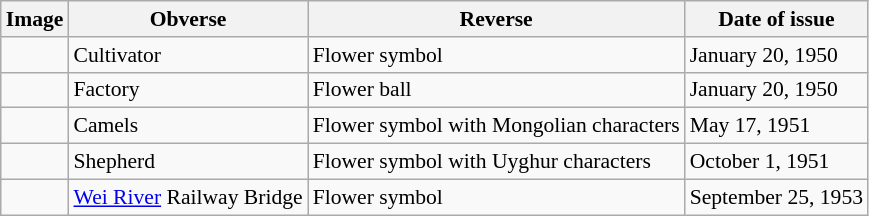<table class="wikitable" style="font-size:90%">
<tr>
<th>Image</th>
<th>Obverse</th>
<th>Reverse</th>
<th>Date of issue</th>
</tr>
<tr>
<td></td>
<td>Cultivator</td>
<td>Flower symbol</td>
<td>January 20, 1950</td>
</tr>
<tr>
<td></td>
<td>Factory</td>
<td>Flower ball</td>
<td>January 20, 1950</td>
</tr>
<tr>
<td></td>
<td>Camels</td>
<td>Flower symbol with Mongolian characters</td>
<td>May 17, 1951</td>
</tr>
<tr>
<td></td>
<td>Shepherd</td>
<td>Flower symbol with Uyghur characters</td>
<td>October 1, 1951</td>
</tr>
<tr>
<td></td>
<td><a href='#'>Wei River</a> Railway Bridge</td>
<td>Flower symbol</td>
<td>September 25, 1953</td>
</tr>
</table>
